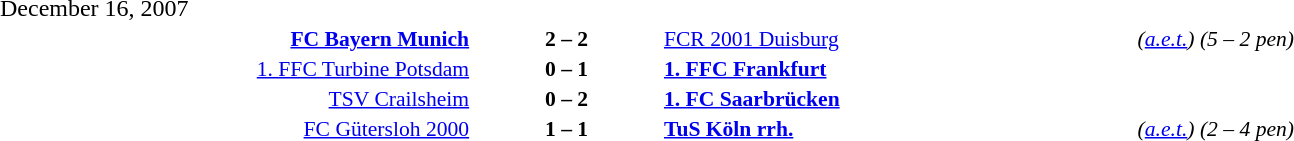<table width=100% cellspacing=1>
<tr>
<th width=25%></th>
<th width=10%></th>
<th width=25%></th>
<th></th>
</tr>
<tr>
<td>December 16, 2007</td>
</tr>
<tr style=font-size:90%>
<td align=right><strong><a href='#'>FC Bayern Munich</a></strong></td>
<td align=center><strong>2 – 2</strong></td>
<td><a href='#'>FCR 2001 Duisburg</a></td>
<td><em>(<a href='#'>a.e.t.</a>) (5 – 2 pen)</em></td>
</tr>
<tr style=font-size:90%>
<td align=right><a href='#'>1. FFC Turbine Potsdam</a></td>
<td align=center><strong>0 – 1</strong></td>
<td><strong><a href='#'>1. FFC Frankfurt</a></strong></td>
</tr>
<tr style=font-size:90%>
<td align=right><a href='#'>TSV Crailsheim</a></td>
<td align=center><strong>0 – 2</strong></td>
<td><strong><a href='#'>1. FC Saarbrücken</a></strong></td>
</tr>
<tr style=font-size:90%>
<td align=right><a href='#'>FC Gütersloh 2000</a></td>
<td align=center><strong>1 – 1</strong></td>
<td><strong><a href='#'>TuS Köln rrh.</a></strong></td>
<td><em>(<a href='#'>a.e.t.</a>) (2 – 4 pen)</em></td>
</tr>
</table>
